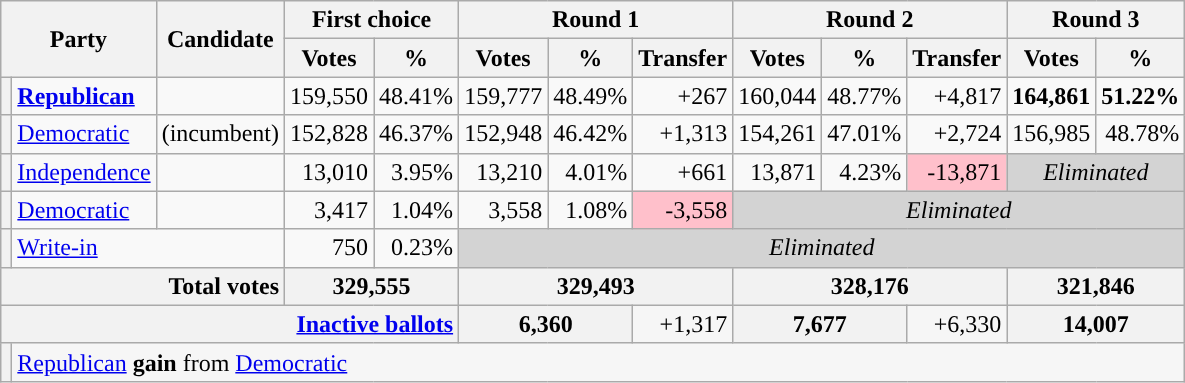<table class="wikitable sortable" style="text-align:right">
<tr>
<th colspan=2 rowspan=2>Party</th>
<th rowspan=2>Candidate</th>
<th colspan=2>First choice</th>
<th colspan=3>Round 1</th>
<th colspan=3>Round 2</th>
<th colspan=2>Round 3</th>
</tr>
<tr>
<th>Votes</th>
<th>%</th>
<th>Votes</th>
<th>%</th>
<th>Transfer</th>
<th>Votes</th>
<th>%</th>
<th>Transfer</th>
<th>Votes</th>
<th>%</th>
</tr>
<tr>
<th style="background-color:"></th>
<td style="text-align:left"><strong><a href='#'>Republican</a></strong></td>
<td style="text-align:left" scope="row"><strong></strong></td>
<td>159,550</td>
<td>48.41%</td>
<td>159,777</td>
<td>48.49%</td>
<td>+267</td>
<td>160,044</td>
<td>48.77%</td>
<td>+4,817</td>
<td><strong>164,861</strong></td>
<td><strong>51.22%</strong></td>
</tr>
<tr>
<th style="background-color:"></th>
<td style="text-align:left"><a href='#'>Democratic</a></td>
<td style="text-align:left" scope="row"> (incumbent)</td>
<td>152,828</td>
<td>46.37%</td>
<td>152,948</td>
<td>46.42%</td>
<td>+1,313</td>
<td>154,261</td>
<td>47.01%</td>
<td>+2,724</td>
<td>156,985</td>
<td>48.78%</td>
</tr>
<tr>
<th style="background-color:"></th>
<td style="text-align:left"><a href='#'>Independence</a></td>
<td style="text-align:left" scope="row"></td>
<td>13,010</td>
<td>3.95%</td>
<td>13,210</td>
<td>4.01%</td>
<td>+661</td>
<td>13,871</td>
<td>4.23%</td>
<td style="background:pink;">-13,871</td>
<td colspan=2 style="background:lightgrey; text-align:center"><em>Eliminated</em></td>
</tr>
<tr>
<th style="background-color:"></th>
<td style="text-align:left"><a href='#'>Democratic</a></td>
<td style="text-align:left" scope="row"></td>
<td>3,417</td>
<td>1.04%</td>
<td>3,558</td>
<td>1.08%</td>
<td style="background:pink;">-3,558</td>
<td colspan=5 style="background:lightgrey; text-align:center"><em>Eliminated</em></td>
</tr>
<tr>
<th style="background-color:"></th>
<td style="text-align:left" colspan=2><a href='#'>Write-in</a></td>
<td>750</td>
<td>0.23%</td>
<td colspan=8 style="background:lightgrey; text-align:center"><em>Eliminated</em></td>
</tr>
<tr class="sortbottom" style="background-color:#F6F6F6">
<th colspan=3 scope="row" style="text-align:right;">Total votes</th>
<th colspan=2>329,555</th>
<th colspan=3>329,493</th>
<th colspan=3>328,176</th>
<th colspan=2>321,846</th>
</tr>
<tr class="sortbottom" style="background-color:#F6F6F6">
<th colspan=5 scope="row" style="text-align:right;"><a href='#'>Inactive ballots</a></th>
<th colspan=2>6,360</th>
<td>+1,317</td>
<th colspan=2>7,677</th>
<td>+6,330</td>
<th colspan=2>14,007</th>
</tr>
<tr class="sortbottom" style="background:#f6f6f6;">
<th style="background-color:"></th>
<td colspan="13" style="text-align:left"><a href='#'>Republican</a> <strong>gain</strong> from <a href='#'>Democratic</a></td>
</tr>
</table>
